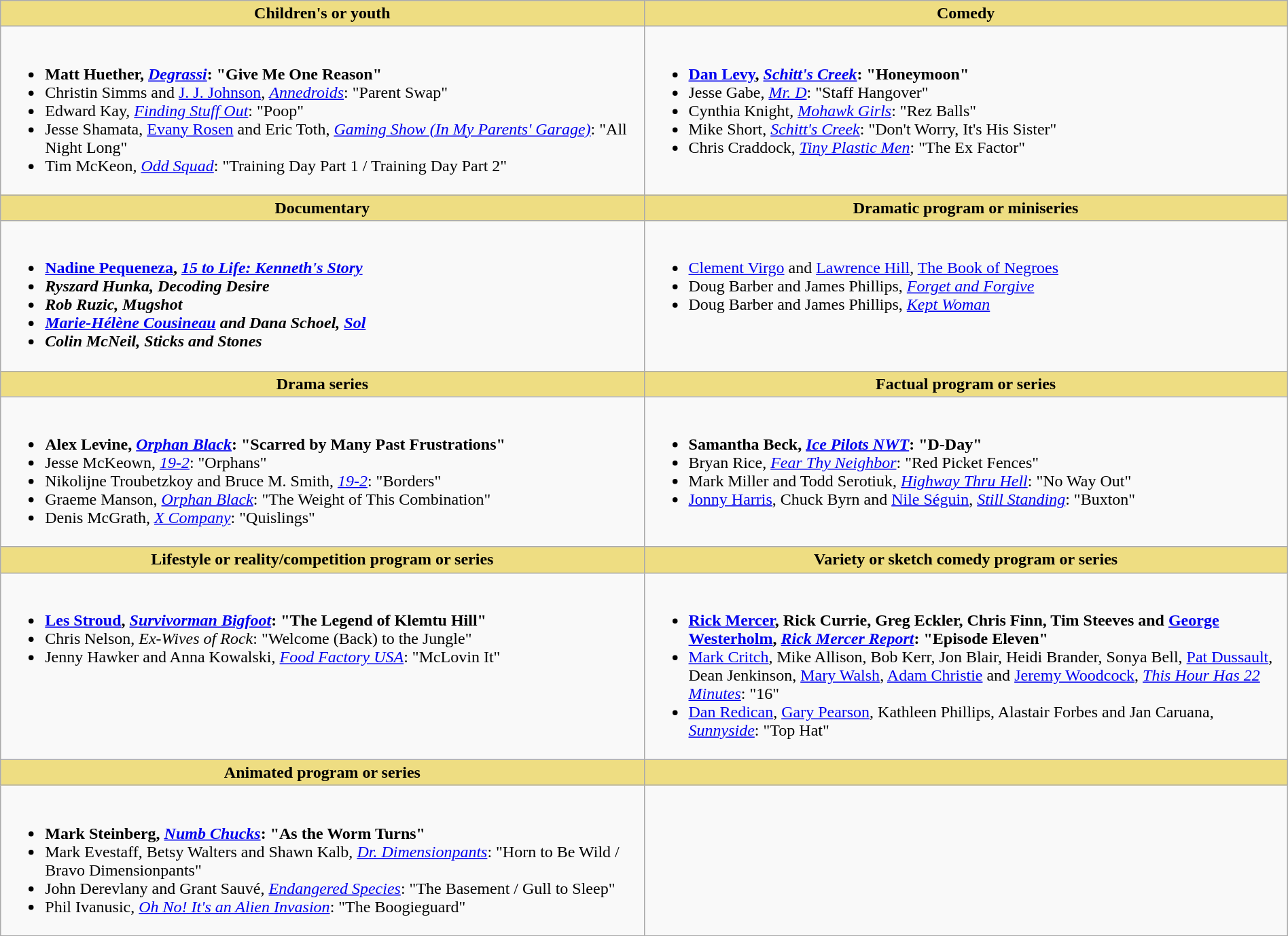<table class=wikitable width="100%">
<tr>
<th style="background:#EEDD82; width:50%">Children's or youth</th>
<th style="background:#EEDD82; width:50%">Comedy</th>
</tr>
<tr>
<td valign="top"><br><ul><li> <strong>Matt Huether, <em><a href='#'>Degrassi</a></em>: "Give Me One Reason"</strong></li><li>Christin Simms and <a href='#'>J. J. Johnson</a>, <em><a href='#'>Annedroids</a></em>: "Parent Swap"</li><li>Edward Kay, <em><a href='#'>Finding Stuff Out</a></em>: "Poop"</li><li>Jesse Shamata, <a href='#'>Evany Rosen</a> and Eric Toth, <em><a href='#'>Gaming Show (In My Parents' Garage)</a></em>: "All Night Long"</li><li>Tim McKeon, <em><a href='#'>Odd Squad</a></em>: "Training Day Part 1 / Training Day Part 2"</li></ul></td>
<td valign="top"><br><ul><li> <strong><a href='#'>Dan Levy</a>, <em><a href='#'>Schitt's Creek</a></em>: "Honeymoon"</strong></li><li>Jesse Gabe, <em><a href='#'>Mr. D</a></em>: "Staff Hangover"</li><li>Cynthia Knight, <em><a href='#'>Mohawk Girls</a></em>: "Rez Balls"</li><li>Mike Short, <em><a href='#'>Schitt's Creek</a></em>: "Don't Worry, It's His Sister"</li><li>Chris Craddock, <em><a href='#'>Tiny Plastic Men</a></em>: "The Ex Factor"</li></ul></td>
</tr>
<tr>
<th style="background:#EEDD82; width:50%">Documentary</th>
<th style="background:#EEDD82; width:50%">Dramatic program or miniseries</th>
</tr>
<tr>
<td valign="top"><br><ul><li> <strong><a href='#'>Nadine Pequeneza</a>, <em><a href='#'>15 to Life: Kenneth's Story</a><strong><em></li><li>Ryszard Hunka, </em>Decoding Desire<em></li><li>Rob Ruzic, </em>Mugshot<em></li><li><a href='#'>Marie-Hélène Cousineau</a> and Dana Schoel, </em><a href='#'>Sol</a><em></li><li>Colin McNeil, </em>Sticks and Stones<em></li></ul></td>
<td valign="top"><br><ul><li> </strong><a href='#'>Clement Virgo</a> and <a href='#'>Lawrence Hill</a>, </em><a href='#'>The Book of Negroes</a></em></strong></li><li>Doug Barber and James Phillips, <em><a href='#'>Forget and Forgive</a></em></li><li>Doug Barber and James Phillips, <em><a href='#'>Kept Woman</a></em></li></ul></td>
</tr>
<tr>
<th style="background:#EEDD82; width:50%">Drama series</th>
<th style="background:#EEDD82; width:50%">Factual program or series</th>
</tr>
<tr>
<td valign="top"><br><ul><li> <strong>Alex Levine, <em><a href='#'>Orphan Black</a></em>: "Scarred by Many Past Frustrations"</strong></li><li>Jesse McKeown, <em><a href='#'>19-2</a></em>: "Orphans"</li><li>Nikolijne Troubetzkoy and Bruce M. Smith, <em><a href='#'>19-2</a></em>: "Borders"</li><li>Graeme Manson, <em><a href='#'>Orphan Black</a></em>: "The Weight of This Combination"</li><li>Denis McGrath, <em><a href='#'>X Company</a></em>: "Quislings"</li></ul></td>
<td valign="top"><br><ul><li> <strong>Samantha Beck, <em><a href='#'>Ice Pilots NWT</a></em>: "D-Day"</strong></li><li>Bryan Rice, <em><a href='#'>Fear Thy Neighbor</a></em>: "Red Picket Fences"</li><li>Mark Miller and Todd Serotiuk, <em><a href='#'>Highway Thru Hell</a></em>: "No Way Out"</li><li><a href='#'>Jonny Harris</a>, Chuck Byrn and <a href='#'>Nile Séguin</a>, <em><a href='#'>Still Standing</a></em>: "Buxton"</li></ul></td>
</tr>
<tr>
<th style="background:#EEDD82; width:50%">Lifestyle or reality/competition program or series</th>
<th style="background:#EEDD82; width:50%">Variety or sketch comedy program or series</th>
</tr>
<tr>
<td valign="top"><br><ul><li> <strong><a href='#'>Les Stroud</a>, <em><a href='#'>Survivorman Bigfoot</a></em>: "The Legend of Klemtu Hill"</strong></li><li>Chris Nelson, <em>Ex-Wives of Rock</em>: "Welcome (Back) to the Jungle"</li><li>Jenny Hawker and Anna Kowalski, <em><a href='#'>Food Factory USA</a></em>: "McLovin It"</li></ul></td>
<td valign="top"><br><ul><li> <strong><a href='#'>Rick Mercer</a>, Rick Currie, Greg Eckler, Chris Finn, Tim Steeves and <a href='#'>George Westerholm</a>, <em><a href='#'>Rick Mercer Report</a></em>: "Episode Eleven"</strong></li><li><a href='#'>Mark Critch</a>, Mike Allison, Bob Kerr, Jon Blair, Heidi Brander, Sonya Bell, <a href='#'>Pat Dussault</a>, Dean Jenkinson, <a href='#'>Mary Walsh</a>, <a href='#'>Adam Christie</a> and <a href='#'>Jeremy Woodcock</a>, <em><a href='#'>This Hour Has 22 Minutes</a></em>: "16"</li><li><a href='#'>Dan Redican</a>, <a href='#'>Gary Pearson</a>, Kathleen Phillips, Alastair Forbes and Jan Caruana, <em><a href='#'>Sunnyside</a></em>: "Top Hat"</li></ul></td>
</tr>
<tr>
<th style="background:#EEDD82; width:50%">Animated program or series</th>
<th style="background:#EEDD82; width:50%"></th>
</tr>
<tr>
<td valign="top"><br><ul><li> <strong>Mark Steinberg, <em><a href='#'>Numb Chucks</a></em>: "As the Worm Turns"</strong></li><li>Mark Evestaff, Betsy Walters and Shawn Kalb, <em><a href='#'>Dr. Dimensionpants</a></em>: "Horn to Be Wild / Bravo Dimensionpants"</li><li>John Derevlany and Grant Sauvé, <em><a href='#'>Endangered Species</a></em>: "The Basement / Gull to Sleep"</li><li>Phil Ivanusic, <em><a href='#'>Oh No! It's an Alien Invasion</a></em>: "The Boogieguard"</li></ul></td>
<td valign="top"></td>
</tr>
</table>
